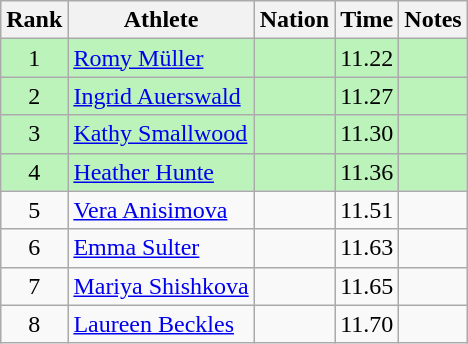<table class="wikitable sortable" style="text-align:center">
<tr>
<th>Rank</th>
<th>Athlete</th>
<th>Nation</th>
<th>Time</th>
<th>Notes</th>
</tr>
<tr style="background:#bbf3bb;">
<td>1</td>
<td align=left><a href='#'>Romy Müller</a></td>
<td align=left></td>
<td>11.22</td>
<td></td>
</tr>
<tr style="background:#bbf3bb;">
<td>2</td>
<td align=left><a href='#'>Ingrid Auerswald</a></td>
<td align=left></td>
<td>11.27</td>
<td></td>
</tr>
<tr style="background:#bbf3bb;">
<td>3</td>
<td align=left><a href='#'>Kathy Smallwood</a></td>
<td align=left></td>
<td>11.30</td>
<td></td>
</tr>
<tr style="background:#bbf3bb;">
<td>4</td>
<td align=left><a href='#'>Heather Hunte</a></td>
<td align=left></td>
<td>11.36</td>
<td></td>
</tr>
<tr>
<td>5</td>
<td align=left><a href='#'>Vera Anisimova</a></td>
<td align=left></td>
<td>11.51</td>
<td></td>
</tr>
<tr>
<td>6</td>
<td align=left><a href='#'>Emma Sulter</a></td>
<td align=left></td>
<td>11.63</td>
<td></td>
</tr>
<tr>
<td>7</td>
<td align=left><a href='#'>Mariya Shishkova</a></td>
<td align=left></td>
<td>11.65</td>
<td></td>
</tr>
<tr>
<td>8</td>
<td align=left><a href='#'>Laureen Beckles</a></td>
<td align=left></td>
<td>11.70</td>
<td></td>
</tr>
</table>
